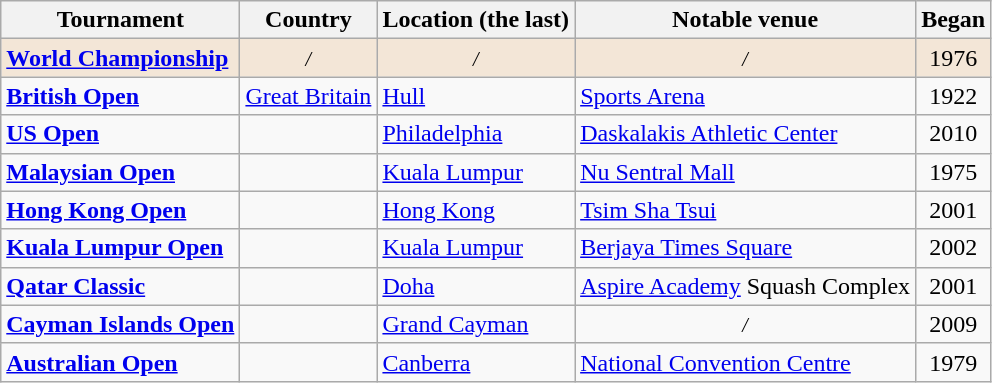<table class="wikitable">
<tr>
<th>Tournament</th>
<th>Country</th>
<th>Location (the last)</th>
<th>Notable venue</th>
<th>Began</th>
</tr>
<tr style="background:#F3E6D7;">
<td><strong><a href='#'>World Championship</a></strong></td>
<td align=center><small><em>/</em></small></td>
<td align=center><small><em>/</em></small></td>
<td align=center><small><em>/</em></small></td>
<td align=center>1976</td>
</tr>
<tr style="background:# ;">
<td><strong><a href='#'>British Open</a></strong></td>
<td> <a href='#'>Great Britain</a></td>
<td><a href='#'>Hull</a></td>
<td><a href='#'>Sports Arena</a></td>
<td align=center>1922</td>
</tr>
<tr style="background:# ;">
<td><strong><a href='#'>US Open</a></strong></td>
<td></td>
<td><a href='#'>Philadelphia</a></td>
<td><a href='#'>Daskalakis Athletic Center</a></td>
<td align=center>2010</td>
</tr>
<tr style="background:# ;">
<td><strong><a href='#'>Malaysian Open</a></strong></td>
<td></td>
<td><a href='#'>Kuala Lumpur</a></td>
<td><a href='#'>Nu Sentral Mall</a></td>
<td align=center>1975</td>
</tr>
<tr style="background:# ;">
<td><strong><a href='#'>Hong Kong Open</a></strong></td>
<td></td>
<td><a href='#'>Hong Kong</a></td>
<td><a href='#'>Tsim Sha Tsui</a></td>
<td align=center>2001</td>
</tr>
<tr style="background:# ;">
<td><strong><a href='#'>Kuala Lumpur Open</a></strong></td>
<td></td>
<td><a href='#'>Kuala Lumpur</a></td>
<td><a href='#'>Berjaya Times Square</a></td>
<td align=center>2002</td>
</tr>
<tr>
<td><strong><a href='#'>Qatar Classic</a></strong></td>
<td></td>
<td><a href='#'>Doha</a></td>
<td><a href='#'>Aspire Academy</a> Squash Complex</td>
<td align=center>2001</td>
</tr>
<tr>
<td><strong><a href='#'>Cayman Islands Open</a></strong></td>
<td></td>
<td><a href='#'>Grand Cayman</a></td>
<td align=center><small><em>/</em></small></td>
<td align=center>2009</td>
</tr>
<tr>
<td><strong><a href='#'>Australian Open</a></strong></td>
<td></td>
<td><a href='#'>Canberra</a></td>
<td><a href='#'>National Convention Centre</a></td>
<td align=center>1979</td>
</tr>
</table>
